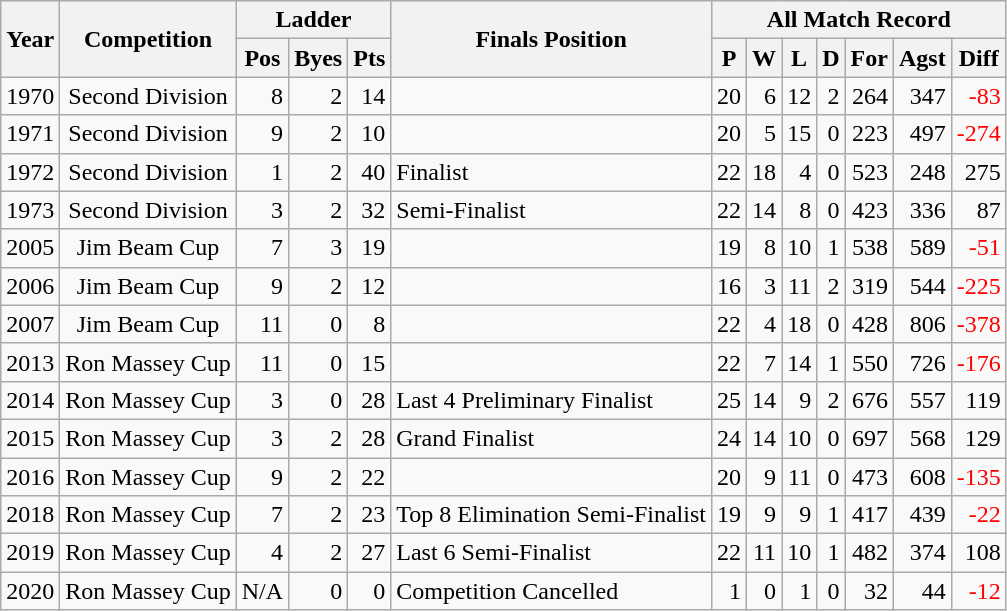<table class="wikitable" width="auto" style="text-align: right">
<tr>
<th rowspan=2>Year</th>
<th rowspan=2>Competition</th>
<th colspan=3>Ladder</th>
<th rowspan=2>Finals Position</th>
<th colspan=7>All Match Record</th>
</tr>
<tr>
<th>Pos</th>
<th>Byes</th>
<th>Pts</th>
<th>P</th>
<th>W</th>
<th>L</th>
<th>D</th>
<th>For</th>
<th>Agst</th>
<th>Diff</th>
</tr>
<tr>
<td>1970</td>
<td align=center>Second Division</td>
<td>8</td>
<td>2</td>
<td>14</td>
<td align=left></td>
<td>20</td>
<td>6</td>
<td>12</td>
<td>2</td>
<td>264</td>
<td>347</td>
<td style="color:red;">-83</td>
</tr>
<tr>
<td>1971</td>
<td align=center>Second Division</td>
<td>9</td>
<td>2</td>
<td>10</td>
<td align=left></td>
<td>20</td>
<td>5</td>
<td>15</td>
<td>0</td>
<td>223</td>
<td>497</td>
<td style="color:red;">-274</td>
</tr>
<tr>
<td>1972</td>
<td align=center>Second Division</td>
<td>1</td>
<td>2</td>
<td>40</td>
<td align=left>Finalist</td>
<td>22</td>
<td>18</td>
<td>4</td>
<td>0</td>
<td>523</td>
<td>248</td>
<td>275</td>
</tr>
<tr>
<td>1973</td>
<td align=center>Second Division</td>
<td>3</td>
<td>2</td>
<td>32</td>
<td align=left>Semi-Finalist</td>
<td>22</td>
<td>14</td>
<td>8</td>
<td>0</td>
<td>423</td>
<td>336</td>
<td>87</td>
</tr>
<tr>
<td>2005</td>
<td align=center>Jim Beam Cup</td>
<td>7</td>
<td>3</td>
<td>19</td>
<td align=left></td>
<td>19</td>
<td>8</td>
<td>10</td>
<td>1</td>
<td>538</td>
<td>589</td>
<td style="color:red;">-51</td>
</tr>
<tr>
<td>2006</td>
<td align=center>Jim Beam Cup</td>
<td>9</td>
<td>2</td>
<td>12</td>
<td align=left></td>
<td>16</td>
<td>3</td>
<td>11</td>
<td>2</td>
<td>319</td>
<td>544</td>
<td style="color:red;">-225</td>
</tr>
<tr>
<td>2007</td>
<td align=center>Jim Beam Cup</td>
<td>11</td>
<td>0</td>
<td>8</td>
<td align=left></td>
<td>22</td>
<td>4</td>
<td>18</td>
<td>0</td>
<td>428</td>
<td>806</td>
<td style="color:red;">-378</td>
</tr>
<tr>
<td>2013</td>
<td align=center>Ron Massey Cup</td>
<td>11</td>
<td>0</td>
<td>15</td>
<td align=left></td>
<td>22</td>
<td>7</td>
<td>14</td>
<td>1</td>
<td>550</td>
<td>726</td>
<td style="color:red;">-176</td>
</tr>
<tr>
<td>2014</td>
<td align=center>Ron Massey Cup</td>
<td>3</td>
<td>0</td>
<td>28</td>
<td align=left>Last 4 Preliminary Finalist</td>
<td>25</td>
<td>14</td>
<td>9</td>
<td>2</td>
<td>676</td>
<td>557</td>
<td>119</td>
</tr>
<tr>
<td>2015</td>
<td align=center>Ron Massey Cup</td>
<td>3</td>
<td>2</td>
<td>28</td>
<td align=left>Grand Finalist</td>
<td>24</td>
<td>14</td>
<td>10</td>
<td>0</td>
<td>697</td>
<td>568</td>
<td>129</td>
</tr>
<tr>
<td>2016</td>
<td align=center>Ron Massey Cup</td>
<td>9</td>
<td>2</td>
<td>22</td>
<td align=left></td>
<td>20</td>
<td>9</td>
<td>11</td>
<td>0</td>
<td>473</td>
<td>608</td>
<td style="color:red;">-135</td>
</tr>
<tr>
<td>2018</td>
<td align=center>Ron Massey Cup</td>
<td>7</td>
<td>2</td>
<td>23</td>
<td align=left>Top 8 Elimination Semi-Finalist</td>
<td>19</td>
<td>9</td>
<td>9</td>
<td>1</td>
<td>417</td>
<td>439</td>
<td style="color:red;">-22</td>
</tr>
<tr>
<td>2019</td>
<td align=center>Ron Massey Cup</td>
<td>4</td>
<td>2</td>
<td>27</td>
<td align=left>Last 6 Semi-Finalist</td>
<td>22</td>
<td>11</td>
<td>10</td>
<td>1</td>
<td>482</td>
<td>374</td>
<td>108</td>
</tr>
<tr>
<td>2020</td>
<td align=center>Ron Massey Cup</td>
<td>N/A</td>
<td>0</td>
<td>0</td>
<td align=left>Competition Cancelled</td>
<td>1</td>
<td>0</td>
<td>1</td>
<td>0</td>
<td>32</td>
<td>44</td>
<td style="color:red;">-12</td>
</tr>
</table>
